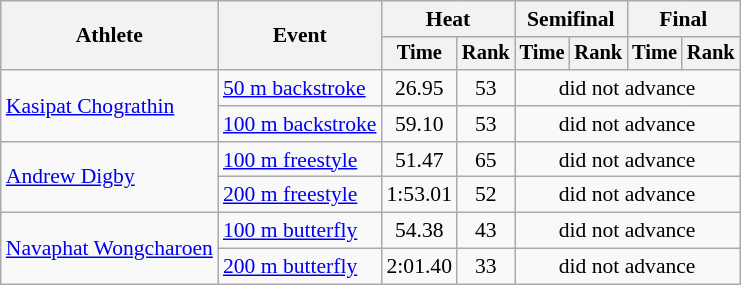<table class="wikitable" style="text-align:center; font-size:90%">
<tr>
<th rowspan="2">Athlete</th>
<th rowspan="2">Event</th>
<th colspan="2">Heat</th>
<th colspan="2">Semifinal</th>
<th colspan="2">Final</th>
</tr>
<tr style="font-size:95%">
<th>Time</th>
<th>Rank</th>
<th>Time</th>
<th>Rank</th>
<th>Time</th>
<th>Rank</th>
</tr>
<tr>
<td align=left rowspan=2><a href='#'>Kasipat Chograthin</a></td>
<td align=left><a href='#'>50 m backstroke</a></td>
<td>26.95</td>
<td>53</td>
<td colspan=4>did not advance</td>
</tr>
<tr>
<td align=left><a href='#'>100 m backstroke</a></td>
<td>59.10</td>
<td>53</td>
<td colspan=4>did not advance</td>
</tr>
<tr>
<td align=left rowspan=2><a href='#'>Andrew Digby</a></td>
<td align=left><a href='#'>100 m freestyle</a></td>
<td>51.47</td>
<td>65</td>
<td colspan=4>did not advance</td>
</tr>
<tr>
<td align=left><a href='#'>200 m freestyle</a></td>
<td>1:53.01</td>
<td>52</td>
<td colspan=4>did not advance</td>
</tr>
<tr>
<td align=left rowspan=2><a href='#'>Navaphat Wongcharoen</a></td>
<td align=left><a href='#'>100 m butterfly</a></td>
<td>54.38</td>
<td>43</td>
<td colspan=4>did not advance</td>
</tr>
<tr>
<td align=left><a href='#'>200 m butterfly</a></td>
<td>2:01.40</td>
<td>33</td>
<td colspan=4>did not advance</td>
</tr>
</table>
